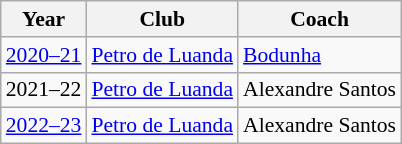<table class="wikitable" style="font-size:90%;">
<tr>
<th>Year</th>
<th>Club</th>
<th>Coach</th>
</tr>
<tr>
<td><a href='#'>2020–21</a></td>
<td><a href='#'>Petro de Luanda</a></td>
<td> <a href='#'>Bodunha</a></td>
</tr>
<tr>
<td>2021–22</td>
<td><a href='#'>Petro de Luanda</a></td>
<td> Alexandre Santos</td>
</tr>
<tr>
<td><a href='#'>2022–23</a></td>
<td><a href='#'>Petro de Luanda</a></td>
<td> Alexandre Santos</td>
</tr>
</table>
